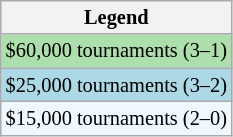<table class=wikitable style=font-size:85%>
<tr>
<th>Legend</th>
</tr>
<tr style="background:#addfad;">
<td>$60,000 tournaments (3–1)</td>
</tr>
<tr style="background:lightblue;">
<td>$25,000 tournaments (3–2)</td>
</tr>
<tr style="background:#f0f8ff;">
<td>$15,000 tournaments (2–0)</td>
</tr>
</table>
